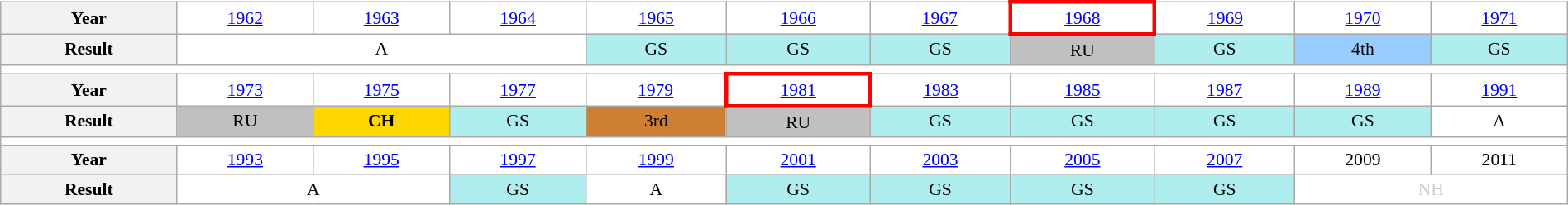<table class="wikitable" style="text-align:center; font-size:90%; background:white;" width="100%">
<tr>
<th>Year</th>
<td><a href='#'>1962</a></td>
<td><a href='#'>1963</a></td>
<td><a href='#'>1964</a></td>
<td><a href='#'>1965</a></td>
<td><a href='#'>1966</a></td>
<td><a href='#'>1967</a></td>
<td style="border: 3px solid red"><a href='#'>1968</a></td>
<td><a href='#'>1969</a></td>
<td><a href='#'>1970</a></td>
<td><a href='#'>1971</a></td>
</tr>
<tr>
<th>Result</th>
<td colspan="3">A</td>
<td bgcolor="afeeee">GS</td>
<td bgcolor="afeeee">GS</td>
<td bgcolor="afeeee">GS</td>
<td bgcolor="silver">RU</td>
<td bgcolor="afeeee">GS</td>
<td bgcolor="9acdff">4th</td>
<td bgcolor="afeeee">GS</td>
</tr>
<tr>
<td colspan="11"></td>
</tr>
<tr>
<th>Year</th>
<td><a href='#'>1973</a></td>
<td><a href='#'>1975</a></td>
<td><a href='#'>1977</a></td>
<td><a href='#'>1979</a></td>
<td style="border: 3px solid red"><a href='#'>1981</a></td>
<td><a href='#'>1983</a></td>
<td><a href='#'>1985</a></td>
<td><a href='#'>1987</a></td>
<td><a href='#'>1989</a></td>
<td><a href='#'>1991</a></td>
</tr>
<tr>
<th>Result</th>
<td bgcolor="silver">RU</td>
<td bgcolor="gold"><strong>CH</strong></td>
<td bgcolor="afeeee">GS</td>
<td bgcolor="cd7f32">3rd</td>
<td bgcolor="silver">RU</td>
<td bgcolor="afeeee">GS</td>
<td bgcolor="afeeee">GS</td>
<td bgcolor="afeeee">GS</td>
<td bgcolor="afeeee">GS</td>
<td>A</td>
</tr>
<tr>
<td colspan="11"></td>
</tr>
<tr>
<th>Year</th>
<td><a href='#'>1993</a></td>
<td><a href='#'>1995</a></td>
<td><a href='#'>1997</a></td>
<td><a href='#'>1999</a></td>
<td><a href='#'>2001</a></td>
<td><a href='#'>2003</a></td>
<td><a href='#'>2005</a></td>
<td><a href='#'>2007</a></td>
<td>2009</td>
<td>2011</td>
</tr>
<tr>
<th>Result</th>
<td colspan="2">A</td>
<td bgcolor="afeeee">GS</td>
<td>A</td>
<td bgcolor="afeeee">GS</td>
<td bgcolor="afeeee">GS</td>
<td bgcolor="afeeee">GS</td>
<td bgcolor="afeeee">GS</td>
<td colspan="2" style="color:#ccc">NH</td>
</tr>
</table>
